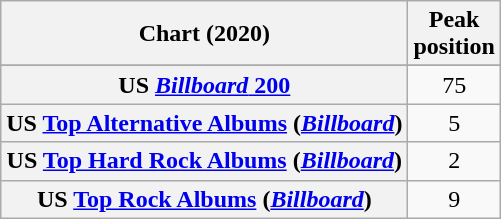<table class="wikitable sortable plainrowheaders" style="text-align:center;">
<tr>
<th scope="col">Chart (2020)</th>
<th scope="col">Peak<br>position</th>
</tr>
<tr>
</tr>
<tr>
</tr>
<tr>
</tr>
<tr>
</tr>
<tr>
</tr>
<tr>
</tr>
<tr>
</tr>
<tr>
</tr>
<tr>
</tr>
<tr>
</tr>
<tr>
<th scope="row">US <a href='#'><em>Billboard</em> 200</a></th>
<td>75</td>
</tr>
<tr>
<th scope="row">US <a href='#'>Top Alternative Albums</a> (<em><a href='#'>Billboard</a></em>)</th>
<td>5</td>
</tr>
<tr>
<th scope="row">US <a href='#'>Top Hard Rock Albums</a> (<em><a href='#'>Billboard</a></em>)</th>
<td>2</td>
</tr>
<tr>
<th scope="row">US <a href='#'>Top Rock Albums</a> (<em><a href='#'>Billboard</a></em>)</th>
<td>9</td>
</tr>
</table>
